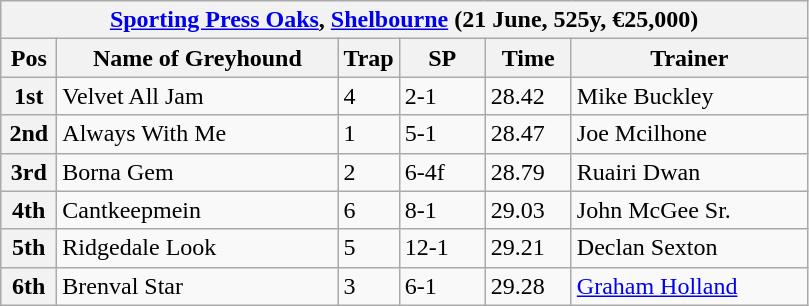<table class="wikitable">
<tr>
<th colspan="6"><a href='#'>Sporting Press Oaks</a>, <a href='#'>Shelbourne</a> (21 June, 525y, €25,000)</th>
</tr>
<tr>
<th width=30>Pos</th>
<th width=180>Name of Greyhound</th>
<th width=30>Trap</th>
<th width=50>SP</th>
<th width=50>Time</th>
<th width=150>Trainer</th>
</tr>
<tr>
<th>1st</th>
<td>Velvet All Jam</td>
<td>4</td>
<td>2-1</td>
<td>28.42</td>
<td>Mike Buckley</td>
</tr>
<tr>
<th>2nd</th>
<td>Always With Me</td>
<td>1</td>
<td>5-1</td>
<td>28.47</td>
<td>Joe Mcilhone</td>
</tr>
<tr>
<th>3rd</th>
<td>Borna Gem</td>
<td>2</td>
<td>6-4f</td>
<td>28.79</td>
<td>Ruairi Dwan</td>
</tr>
<tr>
<th>4th</th>
<td>Cantkeepmein</td>
<td>6</td>
<td>8-1</td>
<td>29.03</td>
<td>John McGee Sr.</td>
</tr>
<tr>
<th>5th</th>
<td>Ridgedale Look</td>
<td>5</td>
<td>12-1</td>
<td>29.21</td>
<td>Declan Sexton</td>
</tr>
<tr>
<th>6th</th>
<td>Brenval Star</td>
<td>3</td>
<td>6-1</td>
<td>29.28</td>
<td><a href='#'>Graham Holland</a></td>
</tr>
</table>
